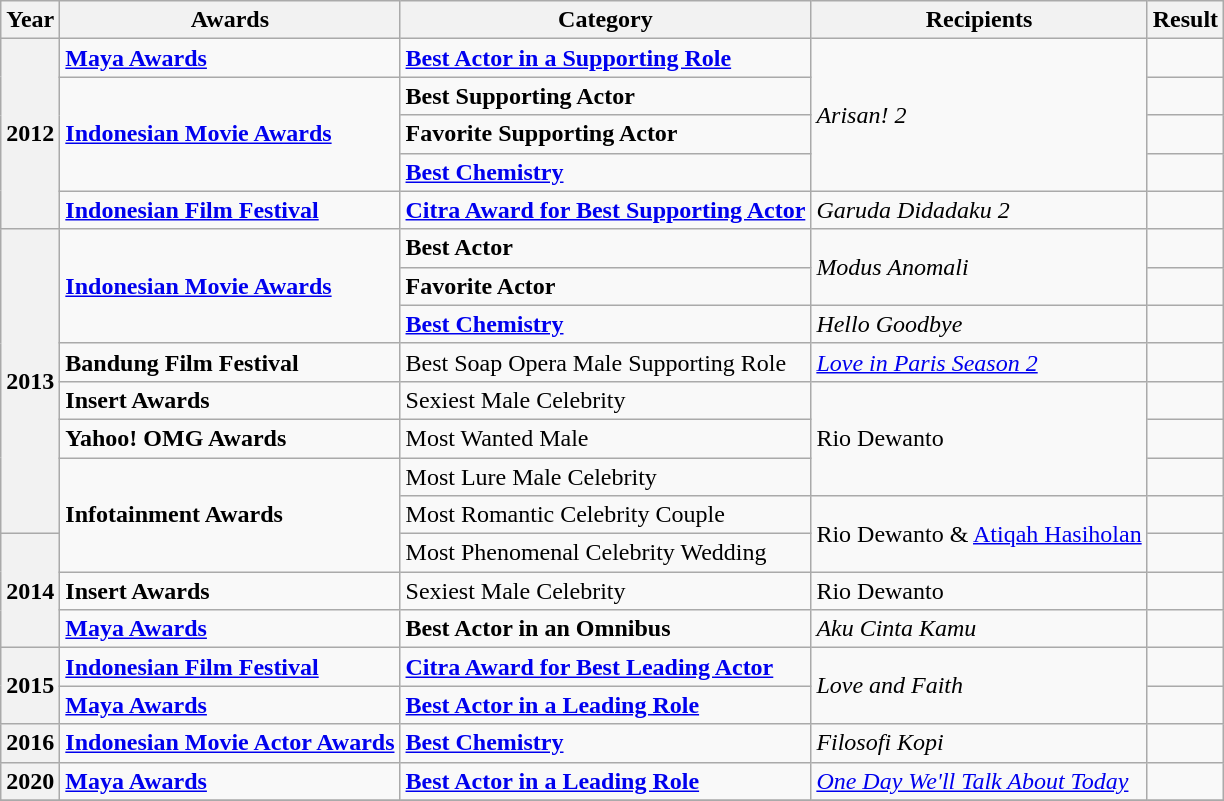<table class="wikitable">
<tr>
<th>Year</th>
<th>Awards</th>
<th>Category</th>
<th>Recipients</th>
<th>Result</th>
</tr>
<tr>
<th rowspan= "5">2012</th>
<td><strong><a href='#'>Maya Awards</a></strong></td>
<td><strong><a href='#'>Best Actor in a Supporting Role</a></strong></td>
<td rowspan= "4"><em>Arisan! 2</em></td>
<td></td>
</tr>
<tr>
<td rowspan= "3"><strong><a href='#'>Indonesian Movie Awards</a></strong></td>
<td><strong>Best Supporting Actor</strong></td>
<td></td>
</tr>
<tr>
<td><strong>Favorite Supporting Actor</strong></td>
<td></td>
</tr>
<tr>
<td><strong><a href='#'>Best Chemistry</a></strong> <strong></strong></td>
<td></td>
</tr>
<tr>
<td><strong><a href='#'>Indonesian Film Festival</a></strong></td>
<td><strong><a href='#'>Citra Award for Best Supporting Actor</a></strong></td>
<td><em>Garuda Didadaku 2</em></td>
<td></td>
</tr>
<tr>
<th rowspan= "8">2013</th>
<td rowspan= "3"><strong><a href='#'>Indonesian Movie Awards</a></strong></td>
<td><strong>Best Actor</strong></td>
<td rowspan= "2"><em>Modus Anomali</em></td>
<td></td>
</tr>
<tr>
<td><strong>Favorite Actor</strong></td>
<td></td>
</tr>
<tr>
<td><strong><a href='#'>Best Chemistry</a></strong> <strong></strong></td>
<td><em>Hello Goodbye</em></td>
<td></td>
</tr>
<tr>
<td><strong>Bandung Film Festival</strong></td>
<td>Best Soap Opera Male Supporting Role</td>
<td><em><a href='#'>Love in Paris Season 2</a></em></td>
<td></td>
</tr>
<tr>
<td><strong>Insert Awards</strong></td>
<td>Sexiest Male Celebrity</td>
<td rowspan= "3">Rio Dewanto</td>
<td></td>
</tr>
<tr>
<td><strong>Yahoo! OMG Awards</strong></td>
<td>Most Wanted Male</td>
<td></td>
</tr>
<tr>
<td rowspan= "3"><strong>Infotainment Awards</strong></td>
<td>Most Lure Male Celebrity</td>
<td></td>
</tr>
<tr>
<td>Most Romantic Celebrity Couple</td>
<td rowspan= "2">Rio Dewanto & <a href='#'>Atiqah Hasiholan</a></td>
<td></td>
</tr>
<tr>
<th rowspan= "3">2014</th>
<td>Most Phenomenal Celebrity Wedding</td>
<td></td>
</tr>
<tr>
<td><strong>Insert Awards</strong></td>
<td>Sexiest Male Celebrity</td>
<td>Rio Dewanto</td>
<td></td>
</tr>
<tr>
<td><strong><a href='#'>Maya Awards</a></strong></td>
<td><strong>Best Actor in an Omnibus</strong></td>
<td><em>Aku Cinta Kamu</em></td>
<td></td>
</tr>
<tr>
<th rowspan= "2">2015</th>
<td><strong><a href='#'>Indonesian Film Festival</a></strong></td>
<td><strong><a href='#'>Citra Award for Best Leading Actor</a></strong></td>
<td rowspan= "2"><em>Love and Faith</em></td>
<td></td>
</tr>
<tr>
<td><strong><a href='#'>Maya Awards</a></strong></td>
<td><strong><a href='#'>Best Actor in a Leading Role</a></strong></td>
<td></td>
</tr>
<tr>
<th>2016</th>
<td><strong><a href='#'>Indonesian Movie Actor Awards</a></strong></td>
<td><strong><a href='#'>Best Chemistry</a></strong> <strong></strong></td>
<td><em>Filosofi Kopi</em></td>
<td></td>
</tr>
<tr>
<th>2020</th>
<td><strong><a href='#'>Maya Awards</a></strong></td>
<td><strong><a href='#'>Best Actor in a Leading Role</a></strong></td>
<td><em><a href='#'>One Day We'll Talk About Today</a></em></td>
<td></td>
</tr>
<tr>
</tr>
</table>
